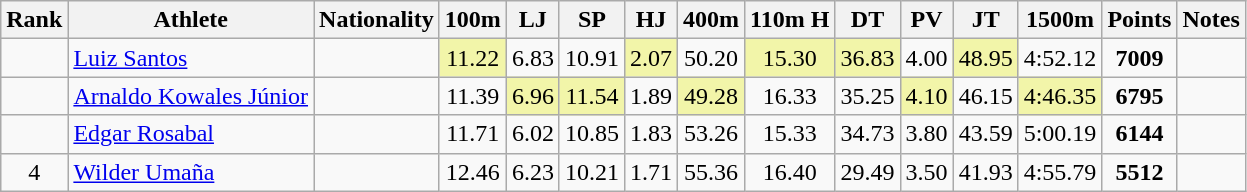<table class="wikitable sortable" style=" text-align:center;">
<tr>
<th>Rank</th>
<th>Athlete</th>
<th>Nationality</th>
<th>100m</th>
<th>LJ</th>
<th>SP</th>
<th>HJ</th>
<th>400m</th>
<th>110m H</th>
<th>DT</th>
<th>PV</th>
<th>JT</th>
<th>1500m</th>
<th>Points</th>
<th>Notes</th>
</tr>
<tr>
<td></td>
<td align=left><a href='#'>Luiz Santos</a></td>
<td align=left></td>
<td bgcolor=#F2F5A9>11.22</td>
<td>6.83</td>
<td>10.91</td>
<td bgcolor=#F2F5A9>2.07</td>
<td>50.20</td>
<td bgcolor=#F2F5A9>15.30</td>
<td bgcolor=#F2F5A9>36.83</td>
<td>4.00</td>
<td bgcolor=#F2F5A9>48.95</td>
<td>4:52.12</td>
<td><strong>7009</strong></td>
<td></td>
</tr>
<tr>
<td></td>
<td align=left><a href='#'>Arnaldo Kowales Júnior</a></td>
<td align=left></td>
<td>11.39</td>
<td bgcolor=#F2F5A9>6.96</td>
<td bgcolor=#F2F5A9>11.54</td>
<td>1.89</td>
<td bgcolor=#F2F5A9>49.28</td>
<td>16.33</td>
<td>35.25</td>
<td bgcolor=#F2F5A9>4.10</td>
<td>46.15</td>
<td bgcolor=#F2F5A9>4:46.35</td>
<td><strong>6795</strong></td>
<td></td>
</tr>
<tr>
<td></td>
<td align=left><a href='#'>Edgar Rosabal</a></td>
<td align=left></td>
<td>11.71</td>
<td>6.02</td>
<td>10.85</td>
<td>1.83</td>
<td>53.26</td>
<td>15.33</td>
<td>34.73</td>
<td>3.80</td>
<td>43.59</td>
<td>5:00.19</td>
<td><strong>6144</strong></td>
<td></td>
</tr>
<tr>
<td>4</td>
<td align=left><a href='#'>Wilder Umaña</a></td>
<td align=left></td>
<td>12.46</td>
<td>6.23</td>
<td>10.21</td>
<td>1.71</td>
<td>55.36</td>
<td>16.40</td>
<td>29.49</td>
<td>3.50</td>
<td>41.93</td>
<td>4:55.79</td>
<td><strong>5512</strong></td>
<td></td>
</tr>
</table>
